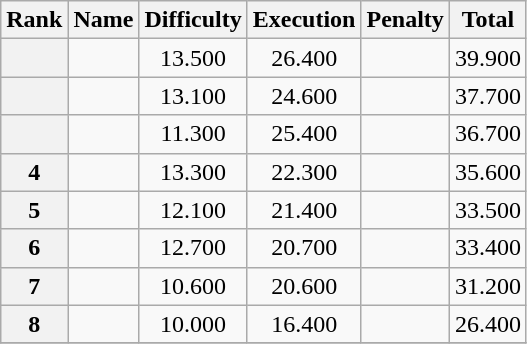<table class="wikitable sortable" style="text-align:center">
<tr>
<th>Rank</th>
<th>Name</th>
<th>Difficulty</th>
<th>Execution</th>
<th>Penalty</th>
<th>Total</th>
</tr>
<tr>
<th></th>
<td align=left></td>
<td>13.500</td>
<td>26.400</td>
<td></td>
<td>39.900</td>
</tr>
<tr>
<th></th>
<td align=left></td>
<td>13.100</td>
<td>24.600</td>
<td></td>
<td>37.700</td>
</tr>
<tr>
<th></th>
<td align=left></td>
<td>11.300</td>
<td>25.400</td>
<td></td>
<td>36.700</td>
</tr>
<tr>
<th>4</th>
<td align=left></td>
<td>13.300</td>
<td>22.300</td>
<td></td>
<td>35.600</td>
</tr>
<tr>
<th>5</th>
<td align=left></td>
<td>12.100</td>
<td>21.400</td>
<td></td>
<td>33.500</td>
</tr>
<tr>
<th>6</th>
<td align=left></td>
<td>12.700</td>
<td>20.700</td>
<td></td>
<td>33.400</td>
</tr>
<tr>
<th>7</th>
<td align=left></td>
<td>10.600</td>
<td>20.600</td>
<td></td>
<td>31.200</td>
</tr>
<tr>
<th>8</th>
<td align=left></td>
<td>10.000</td>
<td>16.400</td>
<td></td>
<td>26.400</td>
</tr>
<tr>
</tr>
</table>
